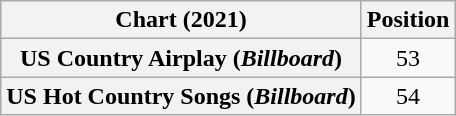<table class="wikitable sortable plainrowheaders" style="text-align:center">
<tr>
<th scope="col">Chart (2021)</th>
<th scope="col">Position</th>
</tr>
<tr>
<th scope="row">US Country Airplay (<em>Billboard</em>)</th>
<td>53</td>
</tr>
<tr>
<th scope="row">US Hot Country Songs (<em>Billboard</em>)</th>
<td>54</td>
</tr>
</table>
